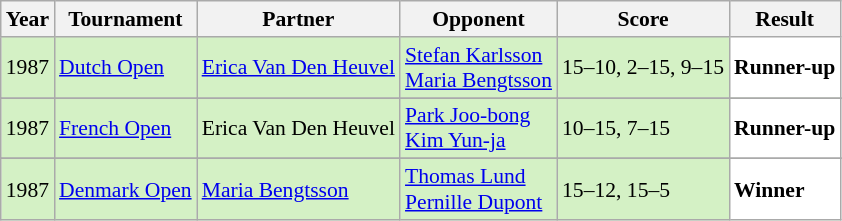<table class="sortable wikitable" style="font-size: 90%;">
<tr>
<th>Year</th>
<th>Tournament</th>
<th>Partner</th>
<th>Opponent</th>
<th>Score</th>
<th>Result</th>
</tr>
<tr style="background:#D4F1C5">
<td align="center">1987</td>
<td align="left"><a href='#'>Dutch Open</a></td>
<td align="left"> <a href='#'>Erica Van Den Heuvel</a></td>
<td align="left"> <a href='#'>Stefan Karlsson</a><br> <a href='#'>Maria Bengtsson</a></td>
<td align="left">15–10, 2–15, 9–15</td>
<td style="text-align:left; background:white"> <strong>Runner-up</strong></td>
</tr>
<tr>
</tr>
<tr style="background:#D4F1C5">
<td align="center">1987</td>
<td align="left"><a href='#'>French Open</a></td>
<td align="left"> Erica Van Den Heuvel</td>
<td align="left"> <a href='#'>Park Joo-bong</a><br> <a href='#'>Kim Yun-ja</a></td>
<td align="left">10–15, 7–15</td>
<td style="text-align:left; background:white"> <strong>Runner-up</strong></td>
</tr>
<tr>
</tr>
<tr style="background:#D4F1C5">
<td align="center">1987</td>
<td align="left"><a href='#'>Denmark Open</a></td>
<td align="left"> <a href='#'>Maria Bengtsson</a></td>
<td align="left"> <a href='#'>Thomas Lund</a><br> <a href='#'>Pernille Dupont</a></td>
<td align="left">15–12, 15–5</td>
<td style="text-align:left; background:white"> <strong>Winner</strong></td>
</tr>
</table>
